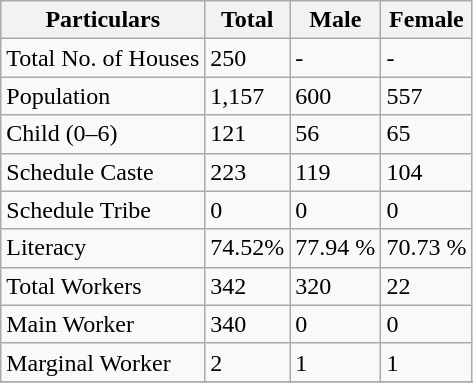<table class="wikitable sortable">
<tr>
<th>Particulars</th>
<th>Total</th>
<th>Male</th>
<th>Female</th>
</tr>
<tr>
<td>Total No. of Houses</td>
<td>250</td>
<td>-</td>
<td>-</td>
</tr>
<tr>
<td>Population</td>
<td>1,157</td>
<td>600</td>
<td>557</td>
</tr>
<tr>
<td>Child (0–6)</td>
<td>121</td>
<td>56</td>
<td>65</td>
</tr>
<tr>
<td>Schedule Caste</td>
<td>223</td>
<td>119</td>
<td>104</td>
</tr>
<tr>
<td>Schedule Tribe</td>
<td>0</td>
<td>0</td>
<td>0</td>
</tr>
<tr>
<td>Literacy</td>
<td>74.52%</td>
<td>77.94 %</td>
<td>70.73 %</td>
</tr>
<tr>
<td>Total Workers</td>
<td>342</td>
<td>320</td>
<td>22</td>
</tr>
<tr>
<td>Main Worker</td>
<td>340</td>
<td>0</td>
<td>0</td>
</tr>
<tr>
<td>Marginal Worker</td>
<td>2</td>
<td>1</td>
<td>1</td>
</tr>
<tr>
</tr>
</table>
